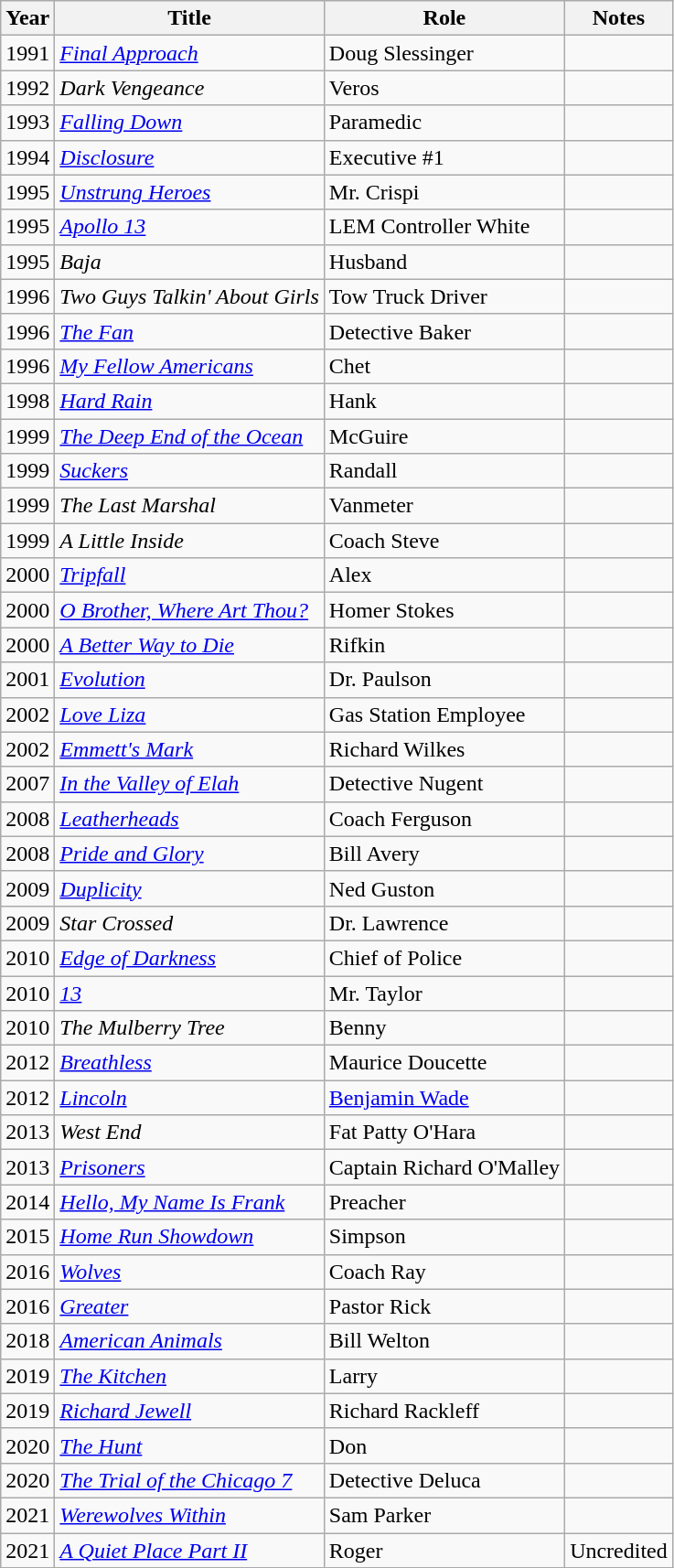<table class="wikitable sortable">
<tr>
<th>Year</th>
<th>Title</th>
<th>Role</th>
<th>Notes</th>
</tr>
<tr>
<td>1991</td>
<td><a href='#'><em>Final Approach</em></a></td>
<td>Doug Slessinger</td>
<td></td>
</tr>
<tr>
<td>1992</td>
<td><em>Dark Vengeance</em></td>
<td>Veros</td>
<td></td>
</tr>
<tr>
<td>1993</td>
<td><em><a href='#'>Falling Down</a></em></td>
<td>Paramedic</td>
<td></td>
</tr>
<tr>
<td>1994</td>
<td><a href='#'><em>Disclosure</em></a></td>
<td>Executive #1</td>
<td></td>
</tr>
<tr>
<td>1995</td>
<td><em><a href='#'>Unstrung Heroes</a></em></td>
<td>Mr. Crispi</td>
<td></td>
</tr>
<tr>
<td>1995</td>
<td><a href='#'><em>Apollo 13</em></a></td>
<td>LEM Controller White</td>
<td></td>
</tr>
<tr>
<td>1995</td>
<td><em>Baja</em></td>
<td>Husband</td>
<td></td>
</tr>
<tr>
<td>1996</td>
<td><em>Two Guys Talkin' About Girls</em></td>
<td>Tow Truck Driver</td>
<td></td>
</tr>
<tr>
<td>1996</td>
<td><a href='#'><em>The Fan</em></a></td>
<td>Detective Baker</td>
<td></td>
</tr>
<tr>
<td>1996</td>
<td><em><a href='#'>My Fellow Americans</a></em></td>
<td>Chet</td>
<td></td>
</tr>
<tr>
<td>1998</td>
<td><a href='#'><em>Hard Rain</em></a></td>
<td>Hank</td>
<td></td>
</tr>
<tr>
<td>1999</td>
<td><a href='#'><em>The Deep End of the Ocean</em></a></td>
<td>McGuire</td>
<td></td>
</tr>
<tr>
<td>1999</td>
<td><a href='#'><em>Suckers</em></a></td>
<td>Randall</td>
<td></td>
</tr>
<tr>
<td>1999</td>
<td><em>The Last Marshal</em></td>
<td>Vanmeter</td>
<td></td>
</tr>
<tr>
<td>1999</td>
<td><em>A Little Inside</em></td>
<td>Coach Steve</td>
<td></td>
</tr>
<tr>
<td>2000</td>
<td><em><a href='#'>Tripfall</a></em></td>
<td>Alex</td>
<td></td>
</tr>
<tr>
<td>2000</td>
<td><em><a href='#'>O Brother, Where Art Thou?</a></em></td>
<td>Homer Stokes</td>
<td></td>
</tr>
<tr>
<td>2000</td>
<td><em><a href='#'>A Better Way to Die</a></em></td>
<td>Rifkin</td>
<td></td>
</tr>
<tr>
<td>2001</td>
<td><a href='#'><em>Evolution</em></a></td>
<td>Dr. Paulson</td>
<td></td>
</tr>
<tr>
<td>2002</td>
<td><em><a href='#'>Love Liza</a></em></td>
<td>Gas Station Employee</td>
<td></td>
</tr>
<tr>
<td>2002</td>
<td><em><a href='#'>Emmett's Mark</a></em></td>
<td>Richard Wilkes</td>
<td></td>
</tr>
<tr>
<td>2007</td>
<td><em><a href='#'>In the Valley of Elah</a></em></td>
<td>Detective Nugent</td>
<td></td>
</tr>
<tr>
<td>2008</td>
<td><em><a href='#'>Leatherheads</a></em></td>
<td>Coach Ferguson</td>
<td></td>
</tr>
<tr>
<td>2008</td>
<td><a href='#'><em>Pride and Glory</em></a></td>
<td>Bill Avery</td>
<td></td>
</tr>
<tr>
<td>2009</td>
<td><a href='#'><em>Duplicity</em></a></td>
<td>Ned Guston</td>
<td></td>
</tr>
<tr>
<td>2009</td>
<td><em>Star Crossed</em></td>
<td>Dr. Lawrence</td>
<td></td>
</tr>
<tr>
<td>2010</td>
<td><a href='#'><em>Edge of Darkness</em></a></td>
<td>Chief of Police</td>
<td></td>
</tr>
<tr>
<td>2010</td>
<td><a href='#'><em>13</em></a></td>
<td>Mr. Taylor</td>
<td></td>
</tr>
<tr>
<td>2010</td>
<td><em>The Mulberry Tree</em></td>
<td>Benny</td>
<td></td>
</tr>
<tr>
<td>2012</td>
<td><a href='#'><em>Breathless</em></a></td>
<td>Maurice Doucette</td>
<td></td>
</tr>
<tr>
<td>2012</td>
<td><a href='#'><em>Lincoln</em></a></td>
<td><a href='#'>Benjamin Wade</a></td>
<td></td>
</tr>
<tr>
<td>2013</td>
<td><em>West End</em></td>
<td>Fat Patty O'Hara</td>
<td></td>
</tr>
<tr>
<td>2013</td>
<td><a href='#'><em>Prisoners</em></a></td>
<td>Captain Richard O'Malley</td>
<td></td>
</tr>
<tr>
<td>2014</td>
<td><em><a href='#'>Hello, My Name Is Frank</a></em></td>
<td>Preacher</td>
<td></td>
</tr>
<tr>
<td>2015</td>
<td><em><a href='#'>Home Run Showdown</a></em></td>
<td>Simpson</td>
<td></td>
</tr>
<tr>
<td>2016</td>
<td><a href='#'><em>Wolves</em></a></td>
<td>Coach Ray</td>
<td></td>
</tr>
<tr>
<td>2016</td>
<td><a href='#'><em>Greater</em></a></td>
<td>Pastor Rick</td>
<td></td>
</tr>
<tr>
<td>2018</td>
<td><em><a href='#'>American Animals</a></em></td>
<td>Bill Welton</td>
<td></td>
</tr>
<tr>
<td>2019</td>
<td><a href='#'><em>The Kitchen</em></a></td>
<td>Larry</td>
<td></td>
</tr>
<tr>
<td>2019</td>
<td><a href='#'><em>Richard Jewell</em></a></td>
<td>Richard Rackleff</td>
<td></td>
</tr>
<tr>
<td>2020</td>
<td><a href='#'><em>The Hunt</em></a></td>
<td>Don</td>
<td></td>
</tr>
<tr>
<td>2020</td>
<td><em><a href='#'>The Trial of the Chicago 7</a></em></td>
<td>Detective Deluca</td>
<td></td>
</tr>
<tr>
<td>2021</td>
<td><a href='#'><em>Werewolves Within</em></a></td>
<td>Sam Parker</td>
<td></td>
</tr>
<tr>
<td>2021</td>
<td><em><a href='#'>A Quiet Place Part II</a></em></td>
<td>Roger</td>
<td>Uncredited</td>
</tr>
</table>
